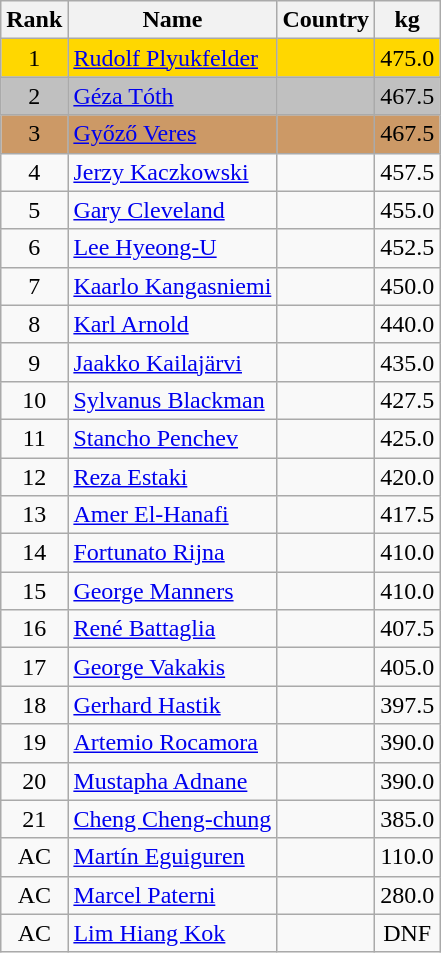<table class="wikitable sortable" style="text-align:center">
<tr>
<th>Rank</th>
<th>Name</th>
<th>Country</th>
<th>kg</th>
</tr>
<tr bgcolor=gold>
<td>1</td>
<td align="left"><a href='#'>Rudolf Plyukfelder</a></td>
<td align="left"></td>
<td>475.0</td>
</tr>
<tr bgcolor=silver>
<td>2</td>
<td align="left"><a href='#'>Géza Tóth</a></td>
<td align="left"></td>
<td>467.5</td>
</tr>
<tr bgcolor=#CC9966>
<td>3</td>
<td align="left"><a href='#'>Győző Veres</a></td>
<td align="left"></td>
<td>467.5</td>
</tr>
<tr>
<td>4</td>
<td align="left"><a href='#'>Jerzy Kaczkowski</a></td>
<td align="left"></td>
<td>457.5</td>
</tr>
<tr>
<td>5</td>
<td align="left"><a href='#'>Gary Cleveland</a></td>
<td align="left"></td>
<td>455.0</td>
</tr>
<tr>
<td>6</td>
<td align="left"><a href='#'>Lee Hyeong-U</a></td>
<td align="left"></td>
<td>452.5</td>
</tr>
<tr>
<td>7</td>
<td align="left"><a href='#'>Kaarlo Kangasniemi</a></td>
<td align="left"></td>
<td>450.0</td>
</tr>
<tr>
<td>8</td>
<td align="left"><a href='#'>Karl Arnold</a></td>
<td align="left"></td>
<td>440.0</td>
</tr>
<tr>
<td>9</td>
<td align="left"><a href='#'>Jaakko Kailajärvi</a></td>
<td align="left"></td>
<td>435.0</td>
</tr>
<tr>
<td>10</td>
<td align="left"><a href='#'>Sylvanus Blackman</a></td>
<td align="left"></td>
<td>427.5</td>
</tr>
<tr>
<td>11</td>
<td align="left"><a href='#'>Stancho Penchev</a></td>
<td align="left"></td>
<td>425.0</td>
</tr>
<tr>
<td>12</td>
<td align="left"><a href='#'>Reza Estaki</a></td>
<td align="left"></td>
<td>420.0</td>
</tr>
<tr>
<td>13</td>
<td align="left"><a href='#'>Amer El-Hanafi</a></td>
<td align="left"></td>
<td>417.5</td>
</tr>
<tr>
<td>14</td>
<td align="left"><a href='#'>Fortunato Rijna</a></td>
<td align="left"></td>
<td>410.0</td>
</tr>
<tr>
<td>15</td>
<td align="left"><a href='#'>George Manners</a></td>
<td align="left"></td>
<td>410.0</td>
</tr>
<tr>
<td>16</td>
<td align="left"><a href='#'>René Battaglia</a></td>
<td align="left"></td>
<td>407.5</td>
</tr>
<tr>
<td>17</td>
<td align="left"><a href='#'>George Vakakis</a></td>
<td align="left"></td>
<td>405.0</td>
</tr>
<tr>
<td>18</td>
<td align="left"><a href='#'>Gerhard Hastik</a></td>
<td align="left"></td>
<td>397.5</td>
</tr>
<tr>
<td>19</td>
<td align="left"><a href='#'>Artemio Rocamora</a></td>
<td align="left"></td>
<td>390.0</td>
</tr>
<tr>
<td>20</td>
<td align="left"><a href='#'>Mustapha Adnane</a></td>
<td align="left"></td>
<td>390.0</td>
</tr>
<tr>
<td>21</td>
<td align="left"><a href='#'>Cheng Cheng-chung</a></td>
<td align="left"></td>
<td>385.0</td>
</tr>
<tr>
<td>AC</td>
<td align="left"><a href='#'>Martín Eguiguren</a></td>
<td align="left"></td>
<td>110.0</td>
</tr>
<tr>
<td>AC</td>
<td align="left"><a href='#'>Marcel Paterni</a></td>
<td align="left"></td>
<td>280.0</td>
</tr>
<tr>
<td>AC</td>
<td align="left"><a href='#'>Lim Hiang Kok</a></td>
<td align="left"></td>
<td>DNF</td>
</tr>
</table>
